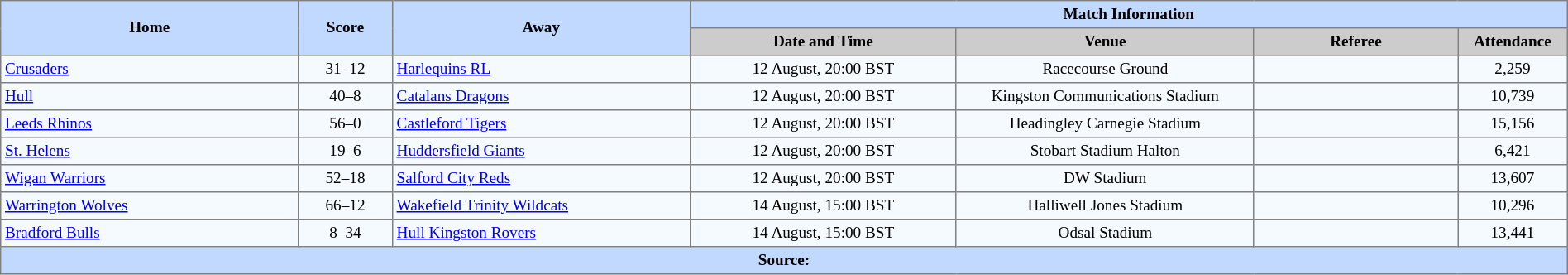<table border="1" cellpadding="3" cellspacing="0" style="border-collapse:collapse; font-size:80%; text-align:center; width:100%;">
<tr style="background:#c1d8ff;">
<th rowspan="2" style="width:19%;">Home</th>
<th rowspan="2" style="width:6%;">Score</th>
<th rowspan="2" style="width:19%;">Away</th>
<th colspan=6>Match Information</th>
</tr>
<tr style="background:#ccc;">
<th width=17%>Date and Time</th>
<th width=19%>Venue</th>
<th width=13%>Referee</th>
<th width=7%>Attendance</th>
</tr>
<tr style="background:#f5faff;">
<td align=left> <a href='#'>Crusaders</a></td>
<td>31–12</td>
<td align=left> <a href='#'>Harlequins RL</a></td>
<td>12 August, 20:00 BST</td>
<td>Racecourse Ground</td>
<td></td>
<td>2,259</td>
</tr>
<tr style="background:#f5faff;">
<td align=left> <a href='#'>Hull</a></td>
<td>40–8</td>
<td align=left> <a href='#'>Catalans Dragons</a></td>
<td>12 August, 20:00 BST</td>
<td>Kingston Communications Stadium</td>
<td></td>
<td>10,739</td>
</tr>
<tr style="background:#f5faff;">
<td align=left> <a href='#'>Leeds Rhinos</a></td>
<td>56–0</td>
<td align=left> <a href='#'>Castleford Tigers</a></td>
<td>12 August, 20:00 BST</td>
<td>Headingley Carnegie Stadium</td>
<td></td>
<td>15,156</td>
</tr>
<tr style="background:#f5faff;">
<td align=left> <a href='#'>St. Helens</a></td>
<td>19–6</td>
<td align=left> <a href='#'>Huddersfield Giants</a></td>
<td>12 August, 20:00 BST</td>
<td>Stobart Stadium Halton</td>
<td></td>
<td>6,421</td>
</tr>
<tr style="background:#f5faff;">
<td align=left> <a href='#'>Wigan Warriors</a></td>
<td>52–18</td>
<td align=left> <a href='#'>Salford City Reds</a></td>
<td>12 August, 20:00 BST</td>
<td>DW Stadium</td>
<td></td>
<td>13,607</td>
</tr>
<tr style="background:#f5faff;">
<td align=left> <a href='#'>Warrington Wolves</a></td>
<td>66–12</td>
<td align=left> <a href='#'>Wakefield Trinity Wildcats</a></td>
<td>14 August, 15:00 BST</td>
<td>Halliwell Jones Stadium</td>
<td></td>
<td>10,296</td>
</tr>
<tr style="background:#f5faff;">
<td align=left> <a href='#'>Bradford Bulls</a></td>
<td>8–34</td>
<td align=left> <a href='#'>Hull Kingston Rovers</a></td>
<td>14 August, 15:00 BST</td>
<td>Odsal Stadium</td>
<td></td>
<td>13,441</td>
</tr>
<tr style="background:#c1d8ff;">
<th colspan=12>Source:</th>
</tr>
</table>
